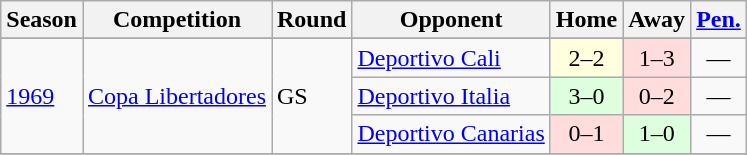<table class="wikitable">
<tr>
<th>Season</th>
<th>Competition</th>
<th>Round</th>
<th>Opponent</th>
<th>Home</th>
<th>Away</th>
<th><a href='#'>Pen.</a></th>
</tr>
<tr>
</tr>
<tr>
<td rowspan="3"><a href='#'>1969</a></td>
<td rowspan="3"><a href='#'>Copa Libertadores</a></td>
<td rowspan="3">GS</td>
<td> <a href='#'>Deportivo Cali</a></td>
<td bgcolor="#ffffdd" style="text-align:center;">2–2</td>
<td bgcolor="#ffdddd" style="text-align:center;">1–3</td>
<td style="text-align:center;">—</td>
</tr>
<tr>
<td> <a href='#'>Deportivo Italia</a></td>
<td bgcolor="#ddffdd" style="text-align:center;">3–0</td>
<td bgcolor="#ffdddd" style="text-align:center;">0–2</td>
<td style="text-align:center;">—</td>
</tr>
<tr>
<td> <a href='#'>Deportivo Canarias</a></td>
<td bgcolor="#ffdddd" style="text-align:center;">0–1</td>
<td bgcolor="#ddffdd" style="text-align:center;">1–0</td>
<td style="text-align:center;">—</td>
</tr>
<tr>
</tr>
</table>
